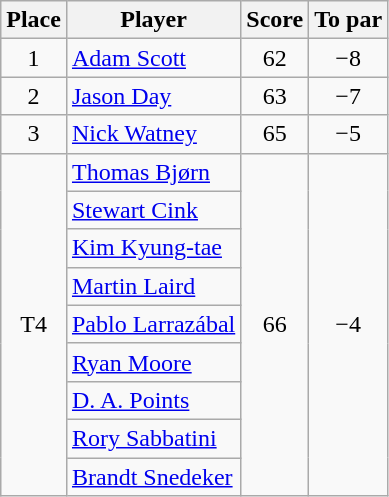<table class="wikitable">
<tr>
<th>Place</th>
<th>Player</th>
<th>Score</th>
<th>To par</th>
</tr>
<tr>
<td style="text-align:center;">1</td>
<td> <a href='#'>Adam Scott</a></td>
<td style="text-align:center;">62</td>
<td style="text-align:center;">−8</td>
</tr>
<tr>
<td style="text-align:center;">2</td>
<td> <a href='#'>Jason Day</a></td>
<td style="text-align:center;">63</td>
<td style="text-align:center;">−7</td>
</tr>
<tr>
<td style="text-align:center;">3</td>
<td> <a href='#'>Nick Watney</a></td>
<td style="text-align:center;">65</td>
<td style="text-align:center;">−5</td>
</tr>
<tr>
<td rowspan="9" style="text-align:center;">T4</td>
<td> <a href='#'>Thomas Bjørn</a></td>
<td rowspan="9" style="text-align:center;">66</td>
<td rowspan="9" style="text-align:center;">−4</td>
</tr>
<tr>
<td> <a href='#'>Stewart Cink</a></td>
</tr>
<tr>
<td> <a href='#'>Kim Kyung-tae</a></td>
</tr>
<tr>
<td> <a href='#'>Martin Laird</a></td>
</tr>
<tr>
<td> <a href='#'>Pablo Larrazábal</a></td>
</tr>
<tr>
<td> <a href='#'>Ryan Moore</a></td>
</tr>
<tr>
<td> <a href='#'>D. A. Points</a></td>
</tr>
<tr>
<td> <a href='#'>Rory Sabbatini</a></td>
</tr>
<tr>
<td> <a href='#'>Brandt Snedeker</a></td>
</tr>
</table>
